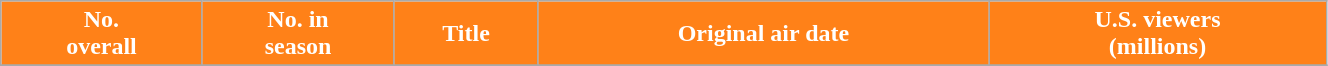<table class="wikitable plainrowheaders" width="70%">
<tr>
<th style="background-color: #FF8118; color:white;">No. <br> overall</th>
<th style="background-color: #FF8118; color:white;">No. in <br> season</th>
<th style="background-color: #FF8118; color:white;">Title</th>
<th style="background-color: #FF8118; color:white;">Original air date</th>
<th style="background-color: #FF8118; color:white;">U.S. viewers<br>(millions)</th>
</tr>
<tr>
</tr>
</table>
